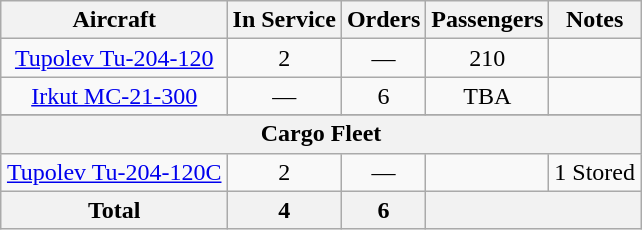<table class="wikitable" style="border-collapse:collapse;text-align:center;margin:1em auto;">
<tr>
<th>Aircraft</th>
<th>In Service</th>
<th>Orders</th>
<th>Passengers</th>
<th>Notes</th>
</tr>
<tr>
<td><a href='#'>Tupolev Tu-204-120</a></td>
<td>2</td>
<td>—</td>
<td>210</td>
<td></td>
</tr>
<tr>
<td><a href='#'>Irkut MC-21-300</a></td>
<td>—</td>
<td>6</td>
<td><abbr>TBA</abbr></td>
<td></td>
</tr>
<tr>
</tr>
<tr>
<th colspan="6">Cargo Fleet</th>
</tr>
<tr>
<td><a href='#'>Tupolev Tu-204-120C</a></td>
<td>2</td>
<td>—</td>
<td><abbr></abbr></td>
<td>1 Stored</td>
</tr>
<tr>
<th>Total</th>
<th>4</th>
<th>6</th>
<th colspan="3"></th>
</tr>
</table>
